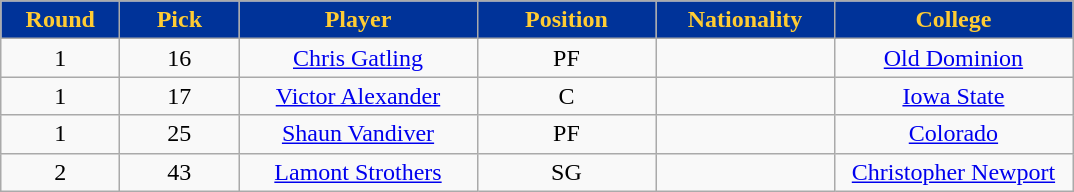<table class="wikitable sortable sortable">
<tr>
<th style="background:#003399; color:#FFCC33" width="10%">Round</th>
<th style="background:#003399; color:#FFCC33" width="10%">Pick</th>
<th style="background:#003399; color:#FFCC33" width="20%">Player</th>
<th style="background:#003399; color:#FFCC33" width="15%">Position</th>
<th style="background:#003399; color:#FFCC33" width="15%">Nationality</th>
<th style="background:#003399; color:#FFCC33" width="20%">College</th>
</tr>
<tr style="text-align: center">
<td>1</td>
<td>16</td>
<td><a href='#'>Chris Gatling</a></td>
<td>PF</td>
<td></td>
<td><a href='#'>Old Dominion</a></td>
</tr>
<tr style="text-align: center">
<td>1</td>
<td>17</td>
<td><a href='#'>Victor Alexander</a></td>
<td>C</td>
<td></td>
<td><a href='#'>Iowa State</a></td>
</tr>
<tr style="text-align: center">
<td>1</td>
<td>25</td>
<td><a href='#'>Shaun Vandiver</a></td>
<td>PF</td>
<td></td>
<td><a href='#'>Colorado</a></td>
</tr>
<tr style="text-align: center">
<td>2</td>
<td>43</td>
<td><a href='#'>Lamont Strothers</a></td>
<td>SG</td>
<td></td>
<td><a href='#'>Christopher Newport</a></td>
</tr>
</table>
